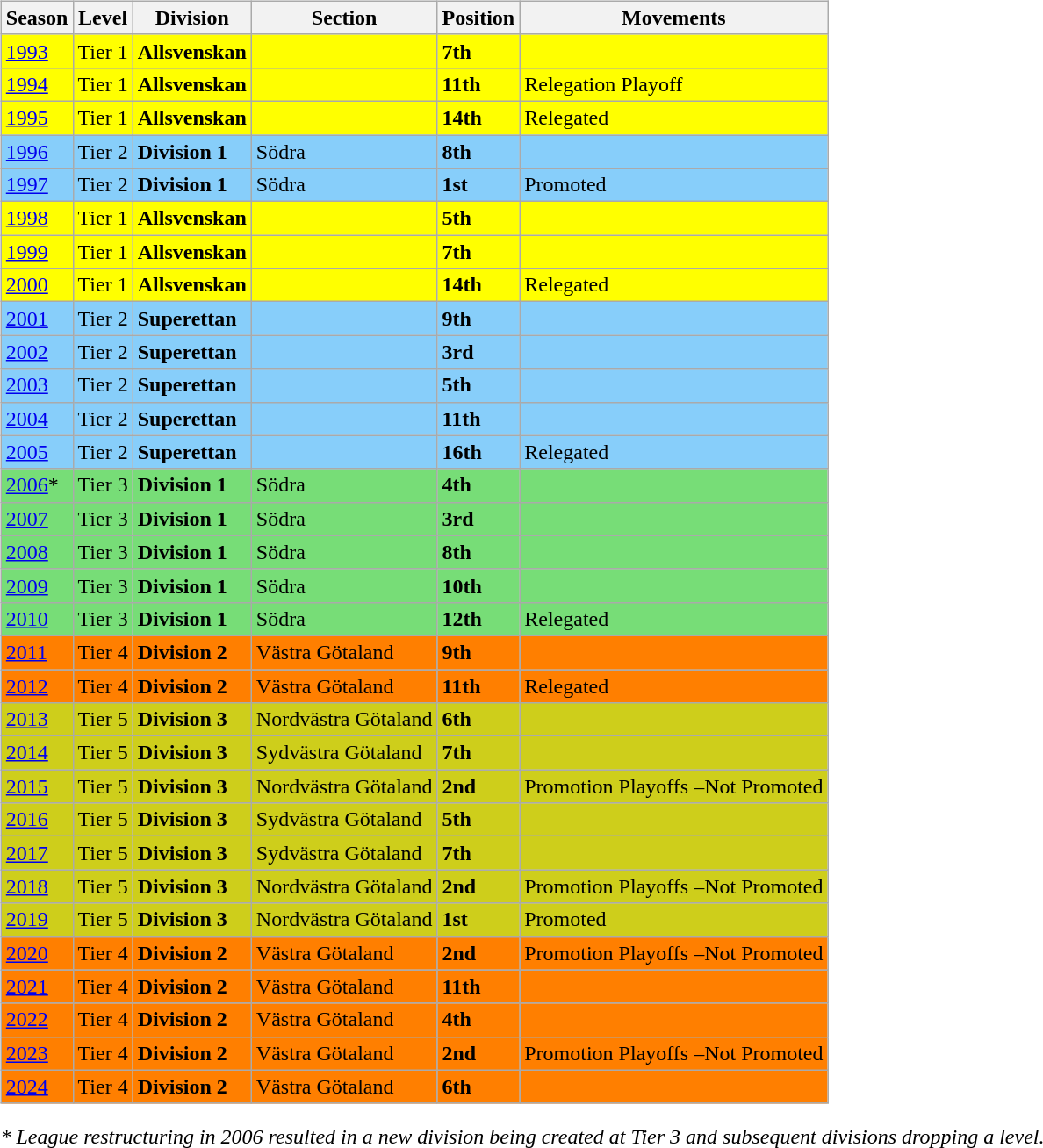<table>
<tr>
<td valign="top" width=0%><br><table class="wikitable">
<tr style="background:#f0f6fa;">
<th><strong>Season</strong></th>
<th><strong>Level</strong></th>
<th><strong>Division</strong></th>
<th><strong>Section</strong></th>
<th><strong>Position</strong></th>
<th><strong>Movements</strong></th>
</tr>
<tr>
<td style="background:#FFFF00;"><a href='#'>1993</a></td>
<td style="background:#FFFF00;">Tier 1</td>
<td style="background:#FFFF00;"><strong>  Allsvenskan </strong></td>
<td style="background:#FFFF00;"></td>
<td style="background:#FFFF00;"><strong>7th</strong></td>
<td style="background:#FFFF00;"></td>
</tr>
<tr>
<td style="background:#FFFF00;"><a href='#'>1994</a></td>
<td style="background:#FFFF00;">Tier 1</td>
<td style="background:#FFFF00;"><strong>  Allsvenskan </strong></td>
<td style="background:#FFFF00;"></td>
<td style="background:#FFFF00;"><strong>11th</strong></td>
<td style="background:#FFFF00;">Relegation Playoff</td>
</tr>
<tr>
<td style="background:#FFFF00;"><a href='#'>1995</a></td>
<td style="background:#FFFF00;">Tier 1</td>
<td style="background:#FFFF00;"><strong>  Allsvenskan </strong></td>
<td style="background:#FFFF00;"></td>
<td style="background:#FFFF00;"><strong>14th</strong></td>
<td style="background:#FFFF00;">Relegated</td>
</tr>
<tr>
<td style="background:#87CEFA;"><a href='#'>1996</a></td>
<td style="background:#87CEFA;">Tier 2</td>
<td style="background:#87CEFA;"><strong>Division 1</strong></td>
<td style="background:#87CEFA;">Södra</td>
<td style="background:#87CEFA;"><strong>8th</strong></td>
<td style="background:#87CEFA;"></td>
</tr>
<tr>
<td style="background:#87CEFA;"><a href='#'>1997</a></td>
<td style="background:#87CEFA;">Tier 2</td>
<td style="background:#87CEFA;"><strong>Division 1</strong></td>
<td style="background:#87CEFA;">Södra</td>
<td style="background:#87CEFA;"><strong>1st</strong></td>
<td style="background:#87CEFA;">Promoted</td>
</tr>
<tr>
<td style="background:#FFFF00;"><a href='#'>1998</a></td>
<td style="background:#FFFF00;">Tier 1</td>
<td style="background:#FFFF00;"><strong>  Allsvenskan </strong></td>
<td style="background:#FFFF00;"></td>
<td style="background:#FFFF00;"><strong>5th</strong></td>
<td style="background:#FFFF00;"></td>
</tr>
<tr>
<td style="background:#FFFF00;"><a href='#'>1999</a></td>
<td style="background:#FFFF00;">Tier 1</td>
<td style="background:#FFFF00;"><strong>  Allsvenskan </strong></td>
<td style="background:#FFFF00;"></td>
<td style="background:#FFFF00;"><strong>7th</strong></td>
<td style="background:#FFFF00;"></td>
</tr>
<tr>
<td style="background:#FFFF00;"><a href='#'>2000</a></td>
<td style="background:#FFFF00;">Tier 1</td>
<td style="background:#FFFF00;"><strong>  Allsvenskan </strong></td>
<td style="background:#FFFF00;"></td>
<td style="background:#FFFF00;"><strong>14th</strong></td>
<td style="background:#FFFF00;">Relegated</td>
</tr>
<tr>
<td style="background:#87CEFA;"><a href='#'>2001</a></td>
<td style="background:#87CEFA;">Tier 2</td>
<td style="background:#87CEFA;"><strong> Superettan</strong></td>
<td style="background:#87CEFA;"></td>
<td style="background:#87CEFA;"><strong>9th</strong></td>
<td style="background:#87CEFA;"></td>
</tr>
<tr>
<td style="background:#87CEFA;"><a href='#'>2002</a></td>
<td style="background:#87CEFA;">Tier 2</td>
<td style="background:#87CEFA;"><strong> Superettan</strong></td>
<td style="background:#87CEFA;"></td>
<td style="background:#87CEFA;"><strong>3rd</strong></td>
<td style="background:#87CEFA;"></td>
</tr>
<tr>
<td style="background:#87CEFA;"><a href='#'>2003</a></td>
<td style="background:#87CEFA;">Tier 2</td>
<td style="background:#87CEFA;"><strong> Superettan</strong></td>
<td style="background:#87CEFA;"></td>
<td style="background:#87CEFA;"><strong>5th</strong></td>
<td style="background:#87CEFA;"></td>
</tr>
<tr>
<td style="background:#87CEFA;"><a href='#'>2004</a></td>
<td style="background:#87CEFA;">Tier 2</td>
<td style="background:#87CEFA;"><strong> Superettan</strong></td>
<td style="background:#87CEFA;"></td>
<td style="background:#87CEFA;"><strong>11th</strong></td>
<td style="background:#87CEFA;"></td>
</tr>
<tr>
<td style="background:#87CEFA;"><a href='#'>2005</a></td>
<td style="background:#87CEFA;">Tier 2</td>
<td style="background:#87CEFA;"><strong> Superettan</strong></td>
<td style="background:#87CEFA;"></td>
<td style="background:#87CEFA;"><strong>16th</strong></td>
<td style="background:#87CEFA;">Relegated</td>
</tr>
<tr>
<td style="background:#77DD77;"><a href='#'>2006</a>*</td>
<td style="background:#77DD77;">Tier 3</td>
<td style="background:#77DD77;"><strong>Division 1</strong></td>
<td style="background:#77DD77;">Södra</td>
<td style="background:#77DD77;"><strong>4th</strong></td>
<td style="background:#77DD77;"></td>
</tr>
<tr>
<td style="background:#77DD77;"><a href='#'>2007</a></td>
<td style="background:#77DD77;">Tier 3</td>
<td style="background:#77DD77;"><strong>Division 1</strong></td>
<td style="background:#77DD77;">Södra</td>
<td style="background:#77DD77;"><strong>3rd</strong></td>
<td style="background:#77DD77;"></td>
</tr>
<tr>
<td style="background:#77DD77;"><a href='#'>2008</a></td>
<td style="background:#77DD77;">Tier 3</td>
<td style="background:#77DD77;"><strong>Division 1</strong></td>
<td style="background:#77DD77;">Södra</td>
<td style="background:#77DD77;"><strong>8th</strong></td>
<td style="background:#77DD77;"></td>
</tr>
<tr>
<td style="background:#77DD77;"><a href='#'>2009</a></td>
<td style="background:#77DD77;">Tier 3</td>
<td style="background:#77DD77;"><strong>Division 1</strong></td>
<td style="background:#77DD77;">Södra</td>
<td style="background:#77DD77;"><strong>10th</strong></td>
<td style="background:#77DD77;"></td>
</tr>
<tr>
<td style="background:#77DD77;"><a href='#'>2010</a></td>
<td style="background:#77DD77;">Tier 3</td>
<td style="background:#77DD77;"><strong>Division 1</strong></td>
<td style="background:#77DD77;">Södra</td>
<td style="background:#77DD77;"><strong>12th</strong></td>
<td style="background:#77DD77;">Relegated</td>
</tr>
<tr>
<td style="background:#FF7F00;"><a href='#'>2011</a></td>
<td style="background:#FF7F00;">Tier 4</td>
<td style="background:#FF7F00;"><strong>Division 2</strong></td>
<td style="background:#FF7F00;">Västra Götaland</td>
<td style="background:#FF7F00;"><strong>9th</strong></td>
<td style="background:#FF7F00;"></td>
</tr>
<tr>
<td style="background:#FF7F00;"><a href='#'>2012</a></td>
<td style="background:#FF7F00;">Tier 4</td>
<td style="background:#FF7F00;"><strong>Division 2</strong></td>
<td style="background:#FF7F00;">Västra Götaland</td>
<td style="background:#FF7F00;"><strong>11th</strong></td>
<td style="background:#FF7F00;">Relegated</td>
</tr>
<tr>
<td style="background:#CECE1B;"><a href='#'>2013</a></td>
<td style="background:#CECE1B;">Tier 5</td>
<td style="background:#CECE1B;"><strong>Division 3</strong></td>
<td style="background:#CECE1B;">Nordvästra Götaland</td>
<td style="background:#CECE1B;"><strong>6th</strong></td>
<td style="background:#CECE1B;"></td>
</tr>
<tr>
<td style="background:#CECE1B;"><a href='#'>2014</a></td>
<td style="background:#CECE1B;">Tier 5</td>
<td style="background:#CECE1B;"><strong>Division 3</strong></td>
<td style="background:#CECE1B;">Sydvästra Götaland</td>
<td style="background:#CECE1B;"><strong>7th</strong></td>
<td style="background:#CECE1B;"></td>
</tr>
<tr>
<td style="background:#CECE1B;"><a href='#'>2015</a></td>
<td style="background:#CECE1B;">Tier 5</td>
<td style="background:#CECE1B;"><strong>Division 3</strong></td>
<td style="background:#CECE1B;">Nordvästra Götaland</td>
<td style="background:#CECE1B;"><strong>2nd</strong></td>
<td style="background:#CECE1B;">Promotion Playoffs –Not Promoted</td>
</tr>
<tr>
<td style="background:#CECE1B;"><a href='#'>2016</a></td>
<td style="background:#CECE1B;">Tier 5</td>
<td style="background:#CECE1B;"><strong>Division 3</strong></td>
<td style="background:#CECE1B;">Sydvästra Götaland</td>
<td style="background:#CECE1B;"><strong>5th</strong></td>
<td style="background:#CECE1B;"></td>
</tr>
<tr>
<td style="background:#CECE1B;"><a href='#'>2017</a></td>
<td style="background:#CECE1B;">Tier 5</td>
<td style="background:#CECE1B;"><strong>Division 3</strong></td>
<td style="background:#CECE1B;">Sydvästra Götaland</td>
<td style="background:#CECE1B;"><strong>7th</strong></td>
<td style="background:#CECE1B;"></td>
</tr>
<tr>
<td style="background:#CECE1B;"><a href='#'>2018</a></td>
<td style="background:#CECE1B;">Tier 5</td>
<td style="background:#CECE1B;"><strong>Division 3</strong></td>
<td style="background:#CECE1B;">Nordvästra Götaland</td>
<td style="background:#CECE1B;"><strong>2nd</strong></td>
<td style="background:#CECE1B;">Promotion Playoffs –Not Promoted</td>
</tr>
<tr>
<td style="background:#CECE1B;"><a href='#'>2019</a></td>
<td style="background:#CECE1B;">Tier 5</td>
<td style="background:#CECE1B;"><strong>Division 3</strong></td>
<td style="background:#CECE1B;">Nordvästra Götaland</td>
<td style="background:#CECE1B;"><strong>1st</strong></td>
<td style="background:#CECE1B;">Promoted</td>
</tr>
<tr>
<td style="background:#FF7F00;"><a href='#'>2020</a></td>
<td style="background:#FF7F00;">Tier 4</td>
<td style="background:#FF7F00;"><strong>Division 2</strong></td>
<td style="background:#FF7F00;">Västra Götaland</td>
<td style="background:#FF7F00;"><strong>2nd</strong></td>
<td style="background:#FF7F00;">Promotion Playoffs –Not Promoted</td>
</tr>
<tr>
<td style="background:#FF7F00;"><a href='#'>2021</a></td>
<td style="background:#FF7F00;">Tier 4</td>
<td style="background:#FF7F00;"><strong>Division 2</strong></td>
<td style="background:#FF7F00;">Västra Götaland</td>
<td style="background:#FF7F00;"><strong>11th</strong></td>
<td style="background:#FF7F00;"></td>
</tr>
<tr>
<td style="background:#FF7F00;"><a href='#'>2022</a></td>
<td style="background:#FF7F00;">Tier 4</td>
<td style="background:#FF7F00;"><strong>Division 2</strong></td>
<td style="background:#FF7F00;">Västra Götaland</td>
<td style="background:#FF7F00;"><strong>4th</strong></td>
<td style="background:#FF7F00;"></td>
</tr>
<tr>
<td style="background:#FF7F00;"><a href='#'>2023</a></td>
<td style="background:#FF7F00;">Tier 4</td>
<td style="background:#FF7F00;"><strong>Division 2</strong></td>
<td style="background:#FF7F00;">Västra Götaland</td>
<td style="background:#FF7F00;"><strong>2nd</strong></td>
<td style="background:#FF7F00;">Promotion Playoffs –Not Promoted</td>
</tr>
<tr>
<td style="background:#FF7F00;"><a href='#'>2024</a></td>
<td style="background:#FF7F00;">Tier 4</td>
<td style="background:#FF7F00;"><strong>Division 2</strong></td>
<td style="background:#FF7F00;">Västra Götaland</td>
<td style="background:#FF7F00;"><strong>6th</strong></td>
<td style="background:#FF7F00;"></td>
</tr>
</table>
<em>* League restructuring in 2006 resulted in a new division being created at Tier 3 and subsequent divisions dropping a level.</em></td>
</tr>
</table>
